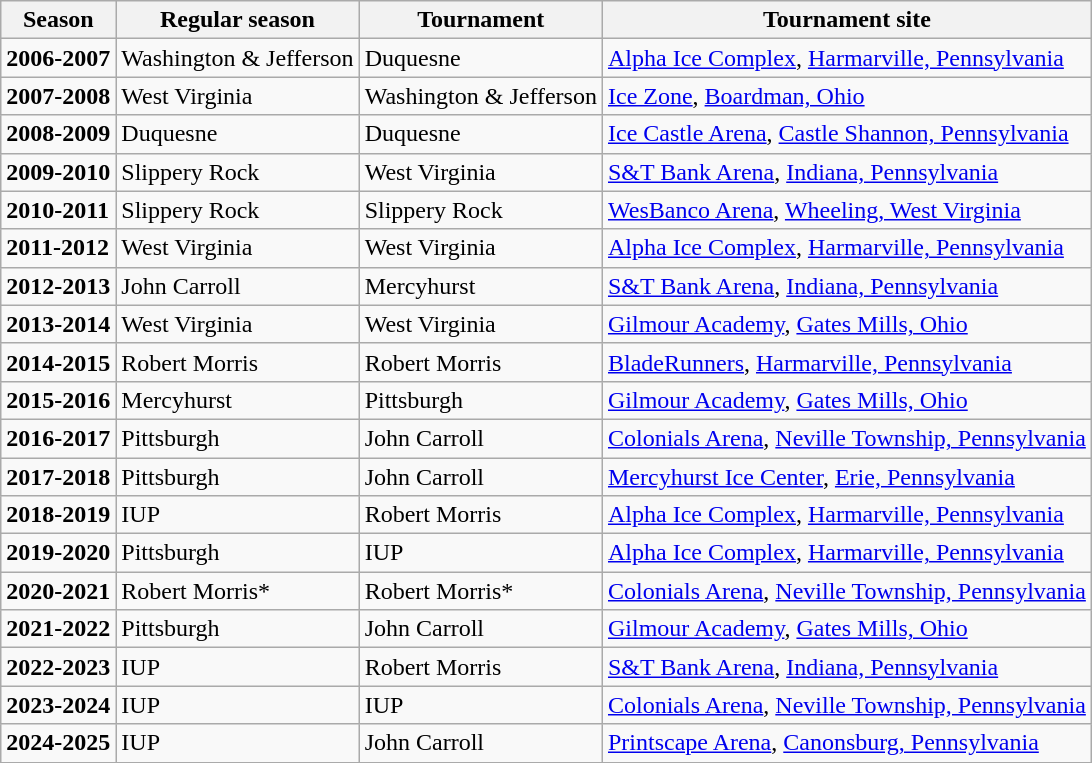<table class="wikitable">
<tr>
<th>Season</th>
<th>Regular season</th>
<th>Tournament</th>
<th>Tournament site</th>
</tr>
<tr>
<td><strong>2006-2007</strong></td>
<td>Washington & Jefferson</td>
<td>Duquesne</td>
<td><a href='#'>Alpha Ice Complex</a>, <a href='#'>Harmarville, Pennsylvania</a></td>
</tr>
<tr>
<td><strong>2007-2008</strong></td>
<td>West Virginia</td>
<td>Washington & Jefferson</td>
<td><a href='#'>Ice Zone</a>, <a href='#'>Boardman, Ohio</a></td>
</tr>
<tr>
<td><strong>2008-2009</strong></td>
<td>Duquesne</td>
<td>Duquesne</td>
<td><a href='#'>Ice Castle Arena</a>, <a href='#'>Castle Shannon, Pennsylvania</a></td>
</tr>
<tr>
<td><strong>2009-2010</strong></td>
<td>Slippery Rock</td>
<td>West Virginia</td>
<td><a href='#'>S&T Bank Arena</a>, <a href='#'>Indiana, Pennsylvania</a></td>
</tr>
<tr>
<td><strong>2010-2011</strong></td>
<td>Slippery Rock</td>
<td>Slippery Rock</td>
<td><a href='#'>WesBanco Arena</a>, <a href='#'>Wheeling, West Virginia</a></td>
</tr>
<tr>
<td><strong>2011-2012</strong></td>
<td>West Virginia</td>
<td>West Virginia</td>
<td><a href='#'>Alpha Ice Complex</a>, <a href='#'>Harmarville, Pennsylvania</a></td>
</tr>
<tr>
<td><strong>2012-2013</strong></td>
<td>John Carroll</td>
<td>Mercyhurst</td>
<td><a href='#'>S&T Bank Arena</a>, <a href='#'>Indiana, Pennsylvania</a></td>
</tr>
<tr>
<td><strong>2013-2014</strong></td>
<td>West Virginia</td>
<td>West Virginia</td>
<td><a href='#'>Gilmour Academy</a>, <a href='#'>Gates Mills, Ohio</a></td>
</tr>
<tr>
<td><strong>2014-2015</strong></td>
<td>Robert Morris</td>
<td>Robert Morris</td>
<td><a href='#'>BladeRunners</a>, <a href='#'>Harmarville, Pennsylvania</a></td>
</tr>
<tr>
<td><strong>2015-2016</strong></td>
<td>Mercyhurst</td>
<td>Pittsburgh</td>
<td><a href='#'>Gilmour Academy</a>, <a href='#'>Gates Mills, Ohio</a></td>
</tr>
<tr>
<td><strong>2016-2017</strong></td>
<td>Pittsburgh</td>
<td>John Carroll</td>
<td><a href='#'>Colonials Arena</a>, <a href='#'>Neville Township, Pennsylvania</a></td>
</tr>
<tr>
<td><strong>2017-2018</strong></td>
<td>Pittsburgh</td>
<td>John Carroll</td>
<td><a href='#'>Mercyhurst Ice Center</a>, <a href='#'>Erie, Pennsylvania</a></td>
</tr>
<tr>
<td><strong>2018-2019</strong></td>
<td>IUP</td>
<td>Robert Morris</td>
<td><a href='#'>Alpha Ice Complex</a>, <a href='#'>Harmarville, Pennsylvania</a></td>
</tr>
<tr>
<td><strong>2019-2020</strong></td>
<td>Pittsburgh</td>
<td>IUP</td>
<td><a href='#'>Alpha Ice Complex</a>, <a href='#'>Harmarville, Pennsylvania</a></td>
</tr>
<tr>
<td><strong>2020-2021</strong></td>
<td>Robert Morris*</td>
<td>Robert Morris*</td>
<td><a href='#'>Colonials Arena</a>, <a href='#'>Neville Township, Pennsylvania</a></td>
</tr>
<tr>
<td><strong>2021-2022</strong></td>
<td>Pittsburgh</td>
<td>John Carroll</td>
<td><a href='#'>Gilmour Academy</a>, <a href='#'>Gates Mills, Ohio</a></td>
</tr>
<tr>
<td><strong>2022-2023</strong></td>
<td>IUP</td>
<td>Robert Morris</td>
<td><a href='#'>S&T Bank Arena</a>, <a href='#'>Indiana, Pennsylvania</a></td>
</tr>
<tr>
<td><strong>2023-2024</strong></td>
<td>IUP</td>
<td>IUP</td>
<td><a href='#'>Colonials Arena</a>, <a href='#'>Neville Township, Pennsylvania</a></td>
</tr>
<tr>
<td><strong>2024-2025</strong></td>
<td>IUP</td>
<td>John Carroll</td>
<td><a href='#'>Printscape Arena</a>, <a href='#'>Canonsburg, Pennsylvania</a></td>
</tr>
</table>
